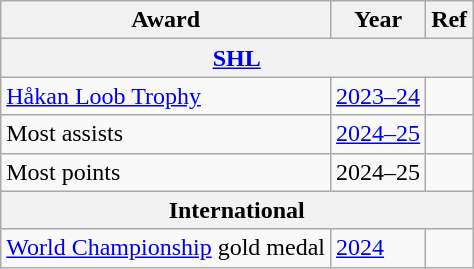<table class="wikitable">
<tr>
<th>Award</th>
<th>Year</th>
<th>Ref</th>
</tr>
<tr>
<th colspan="3"><a href='#'>SHL</a></th>
</tr>
<tr>
<td><a href='#'>Håkan Loob Trophy</a></td>
<td><a href='#'>2023–24</a></td>
<td></td>
</tr>
<tr>
<td>Most assists</td>
<td><a href='#'>2024–25</a></td>
<td></td>
</tr>
<tr>
<td>Most points</td>
<td>2024–25</td>
<td></td>
</tr>
<tr>
<th colspan="3"><strong>International</strong></th>
</tr>
<tr>
<td><a href='#'>World Championship</a> gold medal</td>
<td><a href='#'>2024</a></td>
</tr>
</table>
